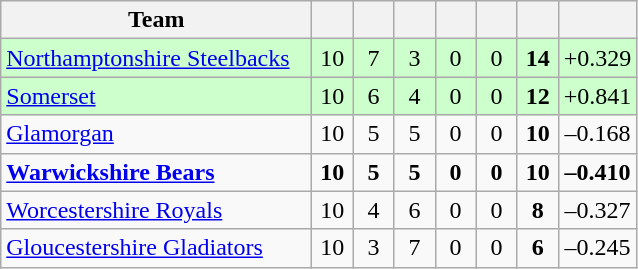<table class="wikitable" style="text-align: center;">
<tr>
<th width=200>Team</th>
<th width=20></th>
<th width=20></th>
<th width=20></th>
<th width=20></th>
<th width=20></th>
<th width=20></th>
<th width=20></th>
</tr>
<tr style="background: #cfc">
<td align=left><a href='#'>Northamptonshire Steelbacks</a></td>
<td>10</td>
<td>7</td>
<td>3</td>
<td>0</td>
<td>0</td>
<td><strong>14</strong></td>
<td>+0.329</td>
</tr>
<tr style="background: #cfc">
<td align=left><a href='#'>Somerset</a></td>
<td>10</td>
<td>6</td>
<td>4</td>
<td>0</td>
<td>0</td>
<td><strong>12</strong></td>
<td>+0.841</td>
</tr>
<tr>
<td align=left><a href='#'>Glamorgan</a></td>
<td>10</td>
<td>5</td>
<td>5</td>
<td>0</td>
<td>0</td>
<td><strong>10</strong></td>
<td>–0.168</td>
</tr>
<tr style="font-weight:bold">
<td align=left><a href='#'>Warwickshire Bears</a></td>
<td>10</td>
<td>5</td>
<td>5</td>
<td>0</td>
<td>0</td>
<td><strong>10</strong></td>
<td>–0.410</td>
</tr>
<tr>
<td align=left><a href='#'>Worcestershire Royals</a></td>
<td>10</td>
<td>4</td>
<td>6</td>
<td>0</td>
<td>0</td>
<td><strong>8</strong></td>
<td>–0.327</td>
</tr>
<tr>
<td align=left><a href='#'>Gloucestershire Gladiators</a></td>
<td>10</td>
<td>3</td>
<td>7</td>
<td>0</td>
<td>0</td>
<td><strong>6</strong></td>
<td>–0.245</td>
</tr>
</table>
